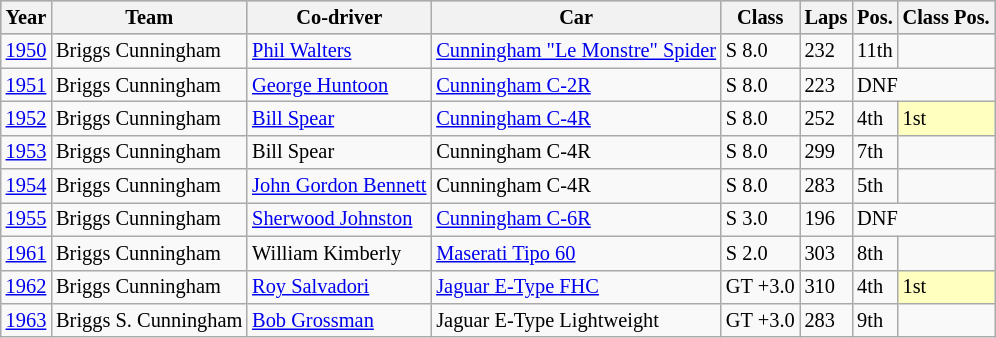<table class="wikitable" style="font-size:85%;">
<tr bgcolor="#ABBBDD">
<th>Year</th>
<th>Team</th>
<th>Co-driver</th>
<th>Car</th>
<th>Class</th>
<th>Laps</th>
<th>Pos.</th>
<th>Class Pos.</th>
</tr>
<tr>
<td><a href='#'>1950</a></td>
<td> Briggs Cunningham</td>
<td> <a href='#'>Phil Walters</a></td>
<td><a href='#'>Cunningham "Le Monstre" Spider</a></td>
<td>S 8.0</td>
<td>232</td>
<td>11th</td>
<td></td>
</tr>
<tr>
<td><a href='#'>1951</a></td>
<td> Briggs Cunningham</td>
<td> <a href='#'>George Huntoon</a></td>
<td><a href='#'>Cunningham C-2R</a></td>
<td>S 8.0</td>
<td>223</td>
<td colspan="2">DNF</td>
</tr>
<tr>
<td><a href='#'>1952</a></td>
<td> Briggs Cunningham</td>
<td> <a href='#'>Bill Spear</a></td>
<td><a href='#'>Cunningham C-4R</a></td>
<td>S 8.0</td>
<td>252</td>
<td>4th</td>
<td style="background:#FFFFBF;">1st</td>
</tr>
<tr>
<td><a href='#'>1953</a></td>
<td> Briggs Cunningham</td>
<td> Bill Spear</td>
<td>Cunningham C-4R</td>
<td>S 8.0</td>
<td>299</td>
<td>7th</td>
<td></td>
</tr>
<tr>
<td><a href='#'>1954</a></td>
<td> Briggs Cunningham</td>
<td> <a href='#'>John Gordon Bennett</a></td>
<td>Cunningham C-4R</td>
<td>S 8.0</td>
<td>283</td>
<td>5th</td>
<td></td>
</tr>
<tr>
<td><a href='#'>1955</a></td>
<td> Briggs Cunningham</td>
<td> <a href='#'>Sherwood Johnston</a></td>
<td><a href='#'>Cunningham C-6R</a></td>
<td>S 3.0</td>
<td>196</td>
<td colspan="2">DNF</td>
</tr>
<tr>
<td><a href='#'>1961</a></td>
<td> Briggs Cunningham</td>
<td> William Kimberly</td>
<td><a href='#'>Maserati Tipo 60</a></td>
<td>S 2.0</td>
<td>303</td>
<td>8th</td>
<td></td>
</tr>
<tr>
<td><a href='#'>1962</a></td>
<td> Briggs Cunningham</td>
<td> <a href='#'>Roy Salvadori</a></td>
<td><a href='#'>Jaguar E-Type FHC</a></td>
<td>GT +3.0</td>
<td>310</td>
<td>4th</td>
<td style="background:#FFFFBF;">1st</td>
</tr>
<tr>
<td><a href='#'>1963</a></td>
<td> Briggs S. Cunningham</td>
<td> <a href='#'>Bob Grossman</a></td>
<td>Jaguar E-Type Lightweight</td>
<td>GT +3.0</td>
<td>283</td>
<td>9th</td>
<td></td>
</tr>
</table>
